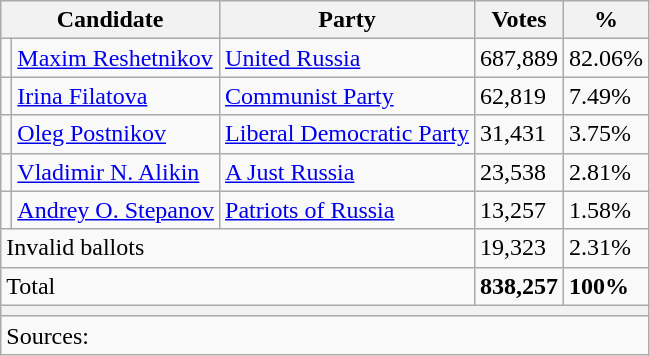<table class="wikitable sortable" style="text-align:left; margin-bottom:0;">
<tr>
<th colspan=2>Candidate</th>
<th>Party</th>
<th>Votes</th>
<th>%</th>
</tr>
<tr>
<td bgcolor=></td>
<td><a href='#'>Maxim Reshetnikov</a></td>
<td><a href='#'>United Russia</a></td>
<td>687,889</td>
<td>82.06%</td>
</tr>
<tr>
<td bgcolor=></td>
<td><a href='#'>Irina Filatova</a></td>
<td><a href='#'>Communist Party</a></td>
<td>62,819</td>
<td>7.49%</td>
</tr>
<tr>
<td bgcolor=></td>
<td><a href='#'>Oleg Postnikov</a></td>
<td><a href='#'>Liberal Democratic Party</a></td>
<td>31,431</td>
<td>3.75%</td>
</tr>
<tr>
<td bgcolor=></td>
<td><a href='#'>Vladimir N. Alikin</a></td>
<td><a href='#'>A Just Russia</a></td>
<td>23,538</td>
<td>2.81%</td>
</tr>
<tr>
<td bgcolor=></td>
<td><a href='#'>Andrey O. Stepanov</a></td>
<td><a href='#'>Patriots of Russia</a></td>
<td>13,257</td>
<td>1.58%</td>
</tr>
<tr>
<td colspan=3>Invalid ballots</td>
<td>19,323</td>
<td>2.31%</td>
</tr>
<tr>
<td colspan=3>Total</td>
<td><strong>838,257</strong></td>
<td><strong>100%</strong></td>
</tr>
<tr>
<th colspan=5></th>
</tr>
<tr>
<td colspan=5>Sources:</td>
</tr>
</table>
